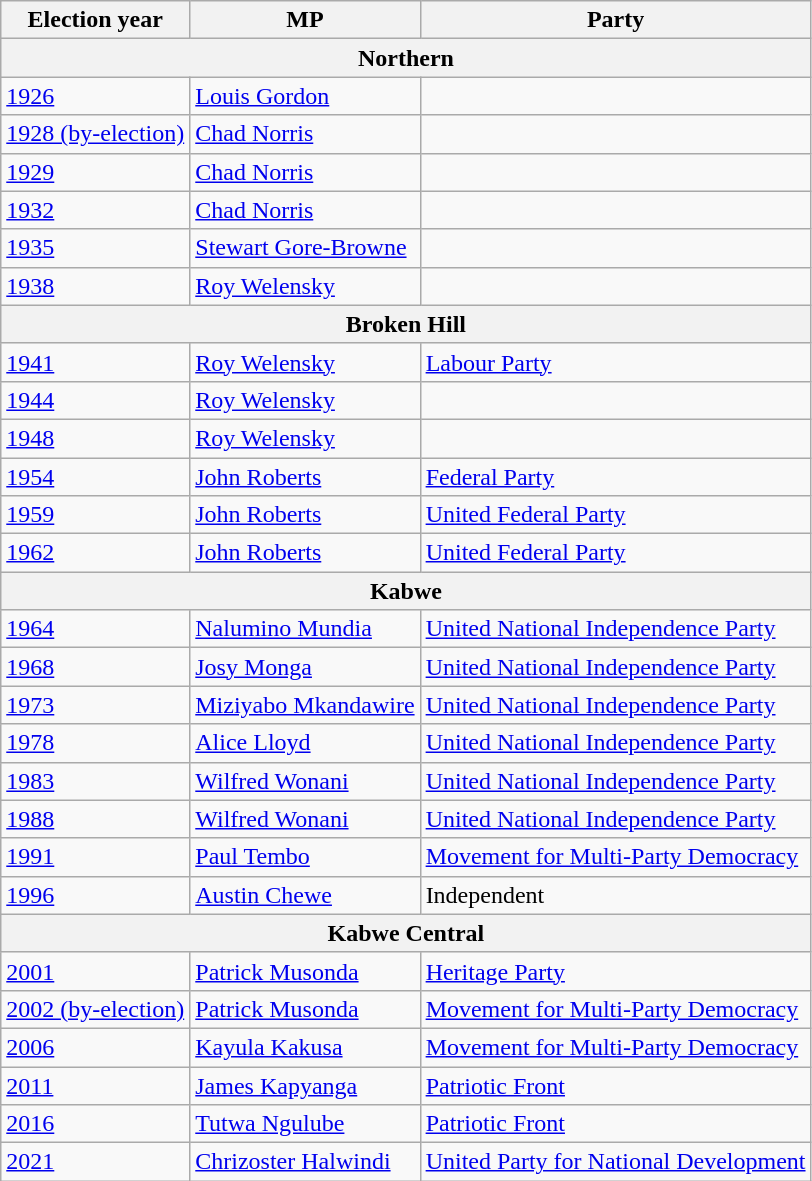<table class=wikitable>
<tr>
<th>Election year</th>
<th>MP</th>
<th>Party</th>
</tr>
<tr>
<th colspan=3>Northern</th>
</tr>
<tr>
<td><a href='#'>1926</a></td>
<td><a href='#'>Louis Gordon</a></td>
<td></td>
</tr>
<tr>
<td><a href='#'>1928 (by-election)</a></td>
<td><a href='#'>Chad Norris</a></td>
<td></td>
</tr>
<tr>
<td><a href='#'>1929</a></td>
<td><a href='#'>Chad Norris</a></td>
<td></td>
</tr>
<tr>
<td><a href='#'>1932</a></td>
<td><a href='#'>Chad Norris</a></td>
<td></td>
</tr>
<tr>
<td><a href='#'>1935</a></td>
<td><a href='#'>Stewart Gore-Browne</a></td>
<td></td>
</tr>
<tr>
<td><a href='#'>1938</a></td>
<td><a href='#'>Roy Welensky</a></td>
<td></td>
</tr>
<tr>
<th colspan=3>Broken Hill</th>
</tr>
<tr>
<td><a href='#'>1941</a></td>
<td><a href='#'>Roy Welensky</a></td>
<td><a href='#'>Labour Party</a></td>
</tr>
<tr>
<td><a href='#'>1944</a></td>
<td><a href='#'>Roy Welensky</a></td>
<td></td>
</tr>
<tr>
<td><a href='#'>1948</a></td>
<td><a href='#'>Roy Welensky</a></td>
<td></td>
</tr>
<tr>
<td><a href='#'>1954</a></td>
<td><a href='#'>John Roberts</a></td>
<td><a href='#'>Federal Party</a></td>
</tr>
<tr>
<td><a href='#'>1959</a></td>
<td><a href='#'>John Roberts</a></td>
<td><a href='#'>United Federal Party</a></td>
</tr>
<tr>
<td><a href='#'>1962</a></td>
<td><a href='#'>John Roberts</a></td>
<td><a href='#'>United Federal Party</a></td>
</tr>
<tr>
<th colspan=3>Kabwe</th>
</tr>
<tr>
<td><a href='#'>1964</a></td>
<td><a href='#'>Nalumino Mundia</a></td>
<td><a href='#'>United National Independence Party</a></td>
</tr>
<tr>
<td><a href='#'>1968</a></td>
<td><a href='#'>Josy Monga</a></td>
<td><a href='#'>United National Independence Party</a></td>
</tr>
<tr>
<td><a href='#'>1973</a></td>
<td><a href='#'>Miziyabo Mkandawire</a></td>
<td><a href='#'>United National Independence Party</a></td>
</tr>
<tr>
<td><a href='#'>1978</a></td>
<td><a href='#'>Alice Lloyd</a></td>
<td><a href='#'>United National Independence Party</a></td>
</tr>
<tr>
<td><a href='#'>1983</a></td>
<td><a href='#'>Wilfred Wonani</a></td>
<td><a href='#'>United National Independence Party</a></td>
</tr>
<tr>
<td><a href='#'>1988</a></td>
<td><a href='#'>Wilfred Wonani</a></td>
<td><a href='#'>United National Independence Party</a></td>
</tr>
<tr>
<td><a href='#'>1991</a></td>
<td><a href='#'>Paul Tembo</a></td>
<td><a href='#'>Movement for Multi-Party Democracy</a></td>
</tr>
<tr>
<td><a href='#'>1996</a></td>
<td><a href='#'>Austin Chewe</a></td>
<td>Independent</td>
</tr>
<tr>
<th colspan=3>Kabwe Central</th>
</tr>
<tr>
<td><a href='#'>2001</a></td>
<td><a href='#'>Patrick Musonda</a></td>
<td><a href='#'>Heritage Party</a></td>
</tr>
<tr>
<td><a href='#'>2002 (by-election)</a></td>
<td><a href='#'>Patrick Musonda</a></td>
<td><a href='#'>Movement for Multi-Party Democracy</a></td>
</tr>
<tr>
<td><a href='#'>2006</a></td>
<td><a href='#'>Kayula Kakusa</a></td>
<td><a href='#'>Movement for Multi-Party Democracy</a></td>
</tr>
<tr>
<td><a href='#'>2011</a></td>
<td><a href='#'>James Kapyanga</a></td>
<td><a href='#'>Patriotic Front</a></td>
</tr>
<tr>
<td><a href='#'>2016</a></td>
<td><a href='#'>Tutwa Ngulube</a></td>
<td><a href='#'>Patriotic Front</a></td>
</tr>
<tr>
<td><a href='#'>2021</a></td>
<td><a href='#'>Chrizoster Halwindi</a></td>
<td><a href='#'>United Party for National Development</a></td>
</tr>
</table>
